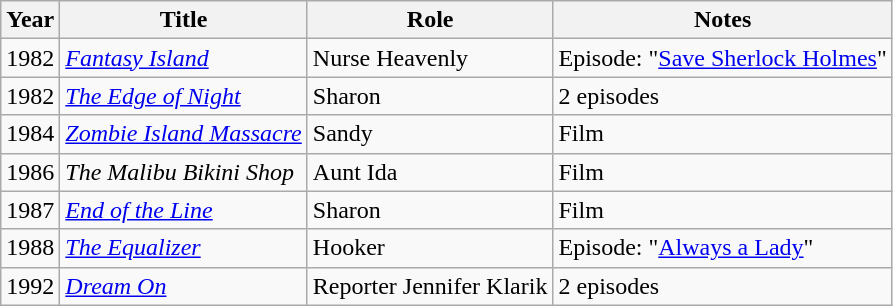<table class="wikitable sortable">
<tr>
<th>Year</th>
<th>Title</th>
<th>Role</th>
<th>Notes</th>
</tr>
<tr>
<td>1982</td>
<td><em><a href='#'>Fantasy Island</a></em></td>
<td>Nurse Heavenly</td>
<td>Episode: "<a href='#'>Save Sherlock Holmes</a>"</td>
</tr>
<tr>
<td>1982</td>
<td><em><a href='#'>The Edge of Night</a></em></td>
<td>Sharon</td>
<td>2 episodes</td>
</tr>
<tr>
<td>1984</td>
<td><em><a href='#'>Zombie Island Massacre</a></em></td>
<td>Sandy</td>
<td>Film</td>
</tr>
<tr>
<td>1986</td>
<td><em>The Malibu Bikini Shop</em></td>
<td>Aunt Ida</td>
<td>Film</td>
</tr>
<tr>
<td>1987</td>
<td><em><a href='#'>End of the Line</a></em></td>
<td>Sharon</td>
<td>Film</td>
</tr>
<tr>
<td>1988</td>
<td><em><a href='#'>The Equalizer</a></em></td>
<td>Hooker</td>
<td>Episode: "<a href='#'>Always a Lady</a>"</td>
</tr>
<tr>
<td>1992</td>
<td><em><a href='#'>Dream On</a></em></td>
<td>Reporter Jennifer Klarik</td>
<td>2 episodes</td>
</tr>
</table>
